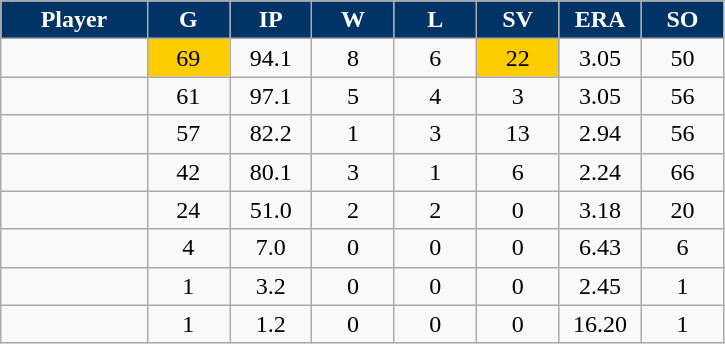<table class="wikitable sortable">
<tr>
<th style="background:#036; color:white; width:16%;">Player</th>
<th style="background:#036; color:white; width:9%;">G</th>
<th style="background:#036; color:white; width:9%;">IP</th>
<th style="background:#036; color:white; width:9%;">W</th>
<th style="background:#036; color:white; width:9%;">L</th>
<th style="background:#036; color:white; width:9%;">SV</th>
<th style="background:#036; color:white; width:9%;">ERA</th>
<th style="background:#036; color:white; width:9%;">SO</th>
</tr>
<tr style="text-align:center;">
<td></td>
<td style="background:#fc0;">69</td>
<td>94.1</td>
<td>8</td>
<td>6</td>
<td style="background:#fc0;">22</td>
<td>3.05</td>
<td>50</td>
</tr>
<tr style="text-align:center;">
<td></td>
<td>61</td>
<td>97.1</td>
<td>5</td>
<td>4</td>
<td>3</td>
<td>3.05</td>
<td>56</td>
</tr>
<tr style="text-align:center;">
<td></td>
<td>57</td>
<td>82.2</td>
<td>1</td>
<td>3</td>
<td>13</td>
<td>2.94</td>
<td>56</td>
</tr>
<tr style="text-align:center;">
<td></td>
<td>42</td>
<td>80.1</td>
<td>3</td>
<td>1</td>
<td>6</td>
<td>2.24</td>
<td>66</td>
</tr>
<tr style="text-align:center;">
<td></td>
<td>24</td>
<td>51.0</td>
<td>2</td>
<td>2</td>
<td>0</td>
<td>3.18</td>
<td>20</td>
</tr>
<tr style="text-align:center;">
<td></td>
<td>4</td>
<td>7.0</td>
<td>0</td>
<td>0</td>
<td>0</td>
<td>6.43</td>
<td>6</td>
</tr>
<tr style="text-align:center;">
<td></td>
<td>1</td>
<td>3.2</td>
<td>0</td>
<td>0</td>
<td>0</td>
<td>2.45</td>
<td>1</td>
</tr>
<tr style="text-align:center;">
<td></td>
<td>1</td>
<td>1.2</td>
<td>0</td>
<td>0</td>
<td>0</td>
<td>16.20</td>
<td>1</td>
</tr>
</table>
